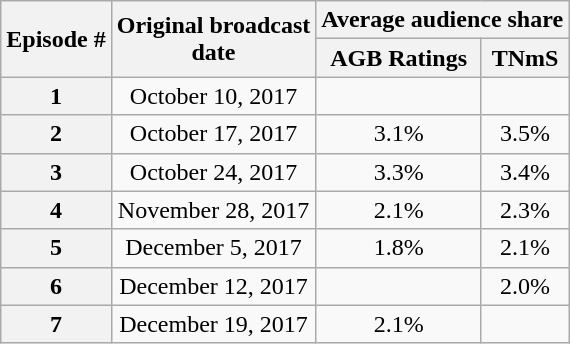<table class="wikitable" style="text-align:center">
<tr>
<th rowspan="2">Episode #</th>
<th rowspan="2">Original broadcast<br>date</th>
<th colspan="2">Average audience share</th>
</tr>
<tr>
<th colspan="1">AGB Ratings</th>
<th>TNmS </th>
</tr>
<tr>
<th>1</th>
<td>October 10, 2017</td>
<td></td>
<td></td>
</tr>
<tr>
<th>2</th>
<td>October 17, 2017</td>
<td>3.1%</td>
<td>3.5%</td>
</tr>
<tr>
<th>3</th>
<td>October 24, 2017</td>
<td>3.3%</td>
<td>3.4%</td>
</tr>
<tr>
<th>4</th>
<td>November 28, 2017</td>
<td>2.1%</td>
<td>2.3%</td>
</tr>
<tr>
<th>5</th>
<td>December 5, 2017</td>
<td>1.8%</td>
<td>2.1%</td>
</tr>
<tr>
<th>6</th>
<td>December 12, 2017</td>
<td></td>
<td>2.0%</td>
</tr>
<tr>
<th>7</th>
<td>December 19, 2017</td>
<td>2.1%</td>
<td></td>
</tr>
</table>
